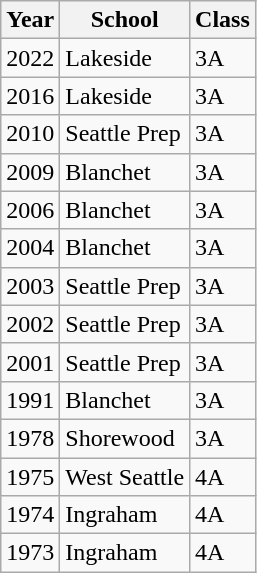<table class="wikitable">
<tr>
<th>Year</th>
<th>School</th>
<th>Class</th>
</tr>
<tr>
<td>2022</td>
<td>Lakeside</td>
<td>3A</td>
</tr>
<tr>
<td>2016</td>
<td>Lakeside</td>
<td>3A</td>
</tr>
<tr>
<td>2010</td>
<td>Seattle Prep</td>
<td>3A</td>
</tr>
<tr>
<td>2009</td>
<td>Blanchet</td>
<td>3A</td>
</tr>
<tr>
<td>2006</td>
<td>Blanchet</td>
<td>3A</td>
</tr>
<tr>
<td>2004</td>
<td>Blanchet</td>
<td>3A</td>
</tr>
<tr>
<td>2003</td>
<td>Seattle Prep</td>
<td>3A</td>
</tr>
<tr>
<td>2002</td>
<td>Seattle Prep</td>
<td>3A</td>
</tr>
<tr>
<td>2001</td>
<td>Seattle Prep</td>
<td>3A</td>
</tr>
<tr>
<td>1991</td>
<td>Blanchet</td>
<td>3A</td>
</tr>
<tr>
<td>1978</td>
<td>Shorewood</td>
<td>3A</td>
</tr>
<tr>
<td>1975</td>
<td>West Seattle</td>
<td>4A</td>
</tr>
<tr>
<td>1974</td>
<td>Ingraham</td>
<td>4A</td>
</tr>
<tr>
<td>1973</td>
<td>Ingraham</td>
<td>4A</td>
</tr>
</table>
